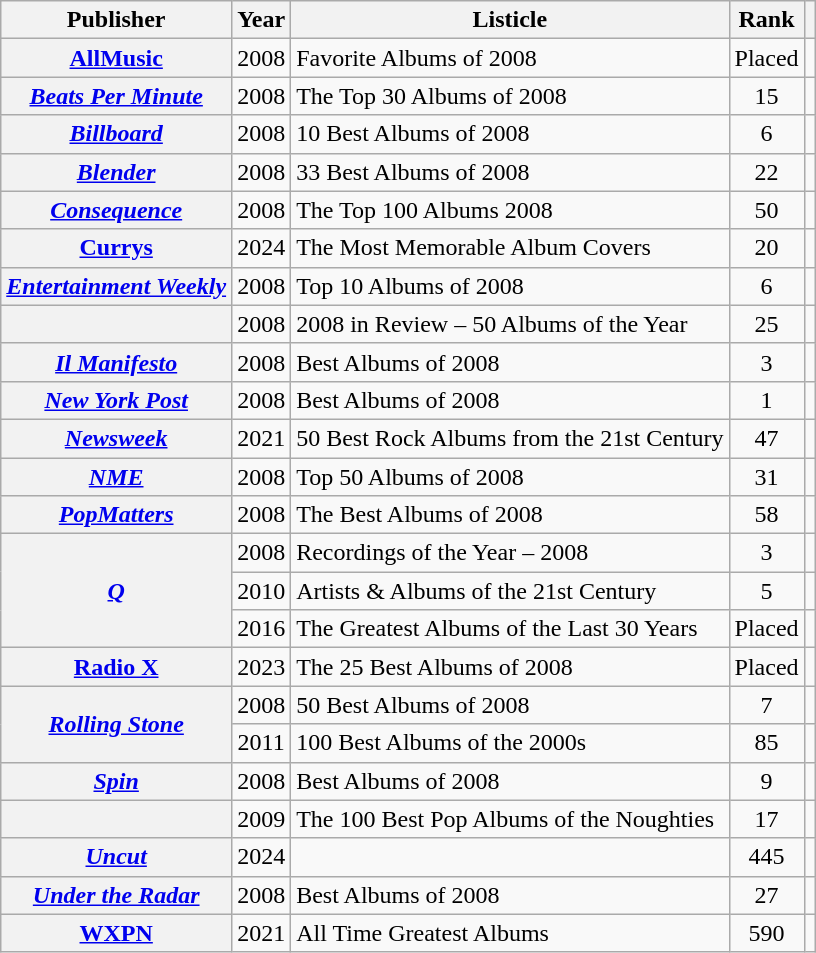<table class="wikitable plainrowheaders sortable" style="text-align:center">
<tr>
<th scope="col">Publisher</th>
<th scope="col">Year</th>
<th scope="col">Listicle</th>
<th scope="col">Rank</th>
<th scope="col" class="unsortable"></th>
</tr>
<tr>
<th scope="row"><a href='#'>AllMusic</a></th>
<td>2008</td>
<td style="text-align: left;">Favorite Albums of 2008</td>
<td>Placed</td>
<td></td>
</tr>
<tr>
<th scope="row"><em><a href='#'>Beats Per Minute</a></em></th>
<td>2008</td>
<td style="text-align: left;">The Top 30 Albums of 2008</td>
<td>15</td>
<td></td>
</tr>
<tr>
<th scope="row"><em><a href='#'>Billboard</a></em></th>
<td>2008</td>
<td style="text-align: left;">10 Best Albums of 2008</td>
<td>6</td>
<td></td>
</tr>
<tr>
<th scope="row"><em><a href='#'>Blender</a></em></th>
<td>2008</td>
<td style="text-align: left;">33 Best Albums of 2008</td>
<td>22</td>
<td></td>
</tr>
<tr>
<th scope="row"><em><a href='#'>Consequence</a></em></th>
<td>2008</td>
<td style="text-align: left;">The Top 100 Albums 2008</td>
<td>50</td>
<td></td>
</tr>
<tr>
<th scope="row"><a href='#'>Currys</a></th>
<td>2024</td>
<td style="text-align: left;">The Most Memorable Album Covers</td>
<td>20</td>
<td></td>
</tr>
<tr>
<th scope="row"><em><a href='#'>Entertainment Weekly</a></em></th>
<td>2008</td>
<td style="text-align: left;">Top 10 Albums of 2008</td>
<td>6</td>
<td></td>
</tr>
<tr>
<th scope="row"></th>
<td>2008</td>
<td style="text-align: left;">2008 in Review – 50 Albums of the Year</td>
<td>25</td>
<td></td>
</tr>
<tr>
<th scope="row"><em><a href='#'>Il Manifesto</a></em></th>
<td>2008</td>
<td style="text-align: left;">Best Albums of 2008</td>
<td>3</td>
<td></td>
</tr>
<tr>
<th scope="row"><em><a href='#'>New York Post</a></em></th>
<td>2008</td>
<td style="text-align: left;">Best Albums of 2008</td>
<td>1</td>
<td></td>
</tr>
<tr>
<th scope="row"><em><a href='#'>Newsweek</a></em></th>
<td>2021</td>
<td style="text-align: left;">50 Best Rock Albums from the 21st Century</td>
<td>47</td>
<td></td>
</tr>
<tr>
<th scope="row"><em><a href='#'>NME</a></em></th>
<td>2008</td>
<td style="text-align: left;">Top 50 Albums of 2008</td>
<td>31</td>
<td></td>
</tr>
<tr>
<th scope="row"><em><a href='#'>PopMatters</a></em></th>
<td>2008</td>
<td style="text-align: left;">The Best Albums of 2008</td>
<td>58</td>
<td></td>
</tr>
<tr>
<th rowspan="3" scope="row"><em><a href='#'>Q</a></em></th>
<td>2008</td>
<td style="text-align: left;">Recordings of the Year – 2008</td>
<td>3</td>
<td></td>
</tr>
<tr>
<td>2010</td>
<td style="text-align: left;">Artists & Albums of the 21st Century</td>
<td>5</td>
<td></td>
</tr>
<tr>
<td>2016</td>
<td style="text-align: left;">The Greatest Albums of the Last 30 Years</td>
<td>Placed</td>
<td></td>
</tr>
<tr>
<th scope="row"><a href='#'>Radio X</a></th>
<td>2023</td>
<td style="text-align: left;">The 25 Best Albums of 2008</td>
<td>Placed</td>
<td></td>
</tr>
<tr>
<th rowspan="2" scope="row"><em><a href='#'>Rolling Stone</a></em></th>
<td>2008</td>
<td style="text-align: left;">50 Best Albums of 2008</td>
<td>7</td>
<td></td>
</tr>
<tr>
<td>2011</td>
<td style="text-align: left;">100 Best Albums of the 2000s</td>
<td>85</td>
<td></td>
</tr>
<tr>
<th scope="row"><em><a href='#'>Spin</a></em></th>
<td>2008</td>
<td style="text-align: left;">Best Albums of 2008</td>
<td>9</td>
<td></td>
</tr>
<tr>
<th scope="row"></th>
<td>2009</td>
<td style="text-align: left;">The 100 Best Pop Albums of the Noughties</td>
<td>17</td>
<td></td>
</tr>
<tr>
<th scope="row"><em><a href='#'>Uncut</a></em></th>
<td>2024</td>
<td style="text-align: left;"></td>
<td>445</td>
<td></td>
</tr>
<tr>
<th scope="row"><em><a href='#'>Under the Radar</a></em></th>
<td>2008</td>
<td style="text-align: left;">Best Albums of 2008</td>
<td>27</td>
<td></td>
</tr>
<tr>
<th scope="row"><a href='#'>WXPN</a></th>
<td>2021</td>
<td style="text-align: left;">All Time Greatest Albums</td>
<td>590</td>
<td></td>
</tr>
</table>
